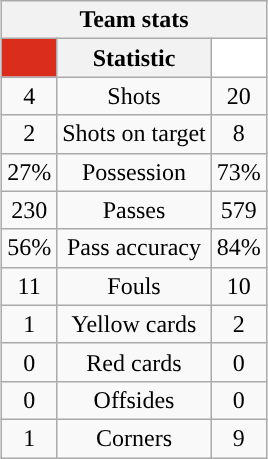<table class="wikitable" style="margin-left: auto; margin-right: auto; border: none; text-align:center;">
<tr>
<th colspan=3>Team stats</th>
</tr>
<tr>
<th style="background: #DA2D1C; color: #FFFFFF;"> <a href='#'></a></th>
<th>Statistic</th>
<th style="background: #FFFFFF; color: #000000;"> <a href='#'></a></th>
</tr>
<tr>
<td>4</td>
<td>Shots</td>
<td>20</td>
</tr>
<tr>
<td>2</td>
<td>Shots on target</td>
<td>8</td>
</tr>
<tr>
<td>27%</td>
<td>Possession</td>
<td>73%</td>
</tr>
<tr>
<td>230</td>
<td>Passes</td>
<td>579</td>
</tr>
<tr>
<td>56%</td>
<td>Pass accuracy</td>
<td>84%</td>
</tr>
<tr>
<td>11</td>
<td>Fouls</td>
<td>10</td>
</tr>
<tr>
<td>1</td>
<td>Yellow cards</td>
<td>2</td>
</tr>
<tr>
<td>0</td>
<td>Red cards</td>
<td>0</td>
</tr>
<tr>
<td>0</td>
<td>Offsides</td>
<td>0</td>
</tr>
<tr>
<td>1</td>
<td>Corners</td>
<td>9</td>
</tr>
</table>
